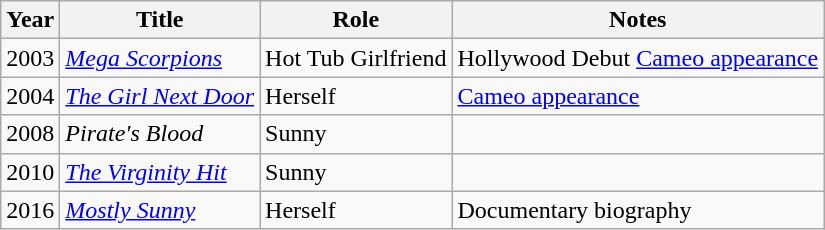<table class="wikitable sortable plainrowheaders">
<tr>
<th scope="col">Year</th>
<th scope="col">Title</th>
<th scope="col">Role</th>
<th scope="col">Notes</th>
</tr>
<tr>
<td>2003</td>
<td scope="row"><em><a href='#'>Mega Scorpions</a></em></td>
<td>Hot Tub Girlfriend</td>
<td>Hollywood Debut <a href='#'>Cameo appearance</a></td>
</tr>
<tr>
<td>2004</td>
<td scope="row"><em><a href='#'>The Girl Next Door</a></em></td>
<td>Herself</td>
<td><a href='#'>Cameo appearance</a></td>
</tr>
<tr>
<td>2008</td>
<td scope="row"><em>Pirate's Blood</em></td>
<td>Sunny</td>
<td></td>
</tr>
<tr>
<td>2010</td>
<td scope="row"><em><a href='#'>The Virginity Hit</a></em></td>
<td>Sunny</td>
<td></td>
</tr>
<tr>
<td>2016</td>
<td scope="row"><em><a href='#'>Mostly Sunny</a></em></td>
<td>Herself</td>
<td>Documentary biography</td>
</tr>
</table>
